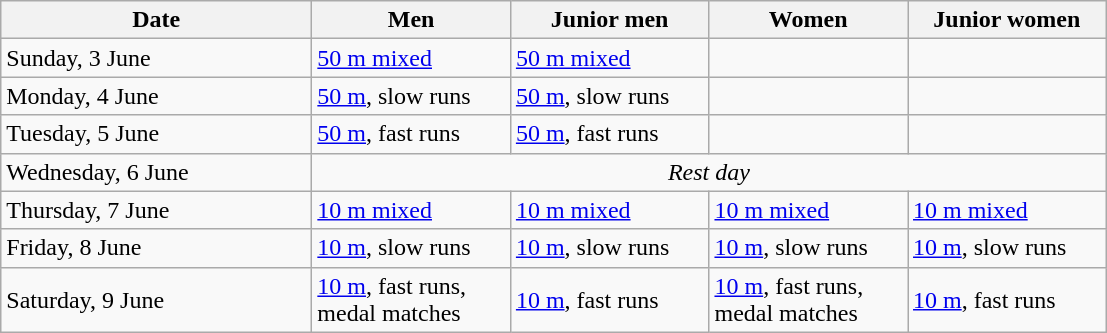<table class="wikitable">
<tr>
<th style="width: 200px">Date</th>
<th style="width: 125px">Men</th>
<th style="width: 125px">Junior men</th>
<th style="width: 125px">Women</th>
<th style="width: 125px">Junior women</th>
</tr>
<tr>
<td>Sunday, 3 June</td>
<td><a href='#'>50 m mixed</a></td>
<td><a href='#'>50 m mixed</a></td>
<td></td>
<td></td>
</tr>
<tr>
<td>Monday, 4 June</td>
<td><a href='#'>50 m</a>, slow runs</td>
<td><a href='#'>50 m</a>, slow runs</td>
<td></td>
<td></td>
</tr>
<tr>
<td>Tuesday, 5 June</td>
<td><a href='#'>50 m</a>, fast runs</td>
<td><a href='#'>50 m</a>, fast runs</td>
<td></td>
<td></td>
</tr>
<tr>
<td>Wednesday, 6 June</td>
<td colspan=4 align=center><em>Rest day</em></td>
</tr>
<tr>
<td>Thursday, 7 June</td>
<td><a href='#'>10 m mixed</a></td>
<td><a href='#'>10 m mixed</a></td>
<td><a href='#'>10 m mixed</a></td>
<td><a href='#'>10 m mixed</a></td>
</tr>
<tr>
<td>Friday, 8 June</td>
<td><a href='#'>10 m</a>, slow runs</td>
<td><a href='#'>10 m</a>, slow runs</td>
<td><a href='#'>10 m</a>, slow runs</td>
<td><a href='#'>10 m</a>, slow runs</td>
</tr>
<tr>
<td>Saturday, 9 June</td>
<td><a href='#'>10 m</a>, fast runs, medal matches</td>
<td><a href='#'>10 m</a>, fast runs</td>
<td><a href='#'>10 m</a>, fast runs, medal matches</td>
<td><a href='#'>10 m</a>, fast runs</td>
</tr>
</table>
